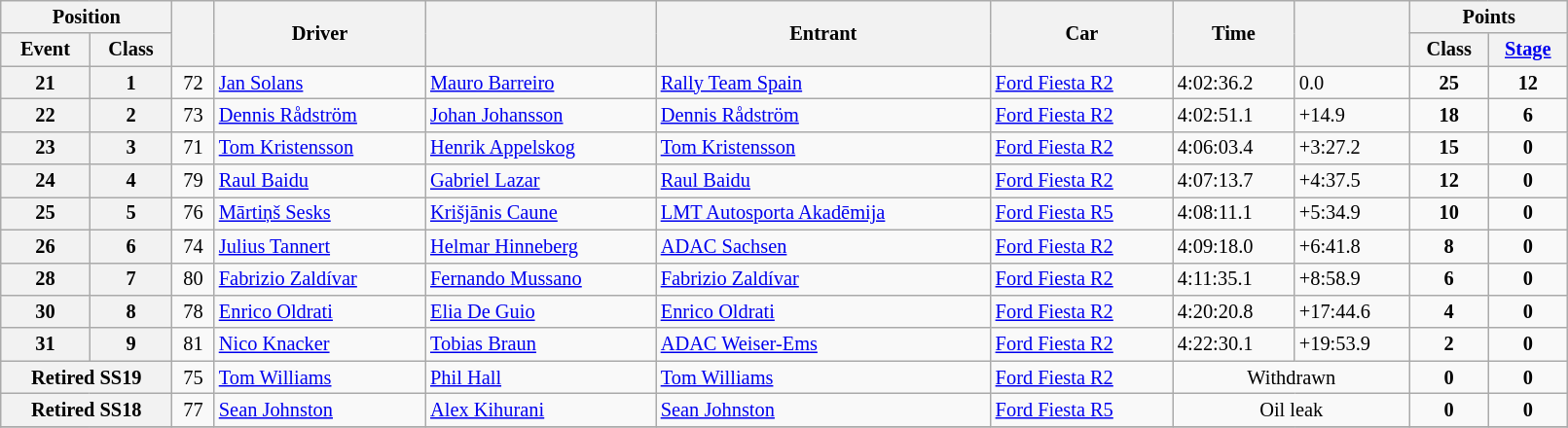<table class="wikitable" width=85% style="font-size: 85%;">
<tr>
<th colspan="2">Position</th>
<th rowspan="2"></th>
<th rowspan="2">Driver</th>
<th rowspan="2"></th>
<th rowspan="2">Entrant</th>
<th rowspan="2">Car</th>
<th rowspan="2">Time</th>
<th rowspan="2"></th>
<th colspan="2">Points</th>
</tr>
<tr>
<th>Event</th>
<th>Class</th>
<th>Class</th>
<th><a href='#'>Stage</a></th>
</tr>
<tr>
<th>21</th>
<th>1</th>
<td align="center">72</td>
<td><a href='#'>Jan Solans</a></td>
<td><a href='#'>Mauro Barreiro</a></td>
<td><a href='#'>Rally Team Spain</a></td>
<td><a href='#'>Ford Fiesta R2</a></td>
<td>4:02:36.2</td>
<td>0.0</td>
<td align="center"><strong>25</strong></td>
<td align="center"><strong>12</strong></td>
</tr>
<tr>
<th>22</th>
<th>2</th>
<td align="center">73</td>
<td nowrap><a href='#'>Dennis Rådström</a></td>
<td><a href='#'>Johan Johansson</a></td>
<td><a href='#'>Dennis Rådström</a></td>
<td><a href='#'>Ford Fiesta R2</a></td>
<td>4:02:51.1</td>
<td>+14.9</td>
<td align="center"><strong>18</strong></td>
<td align="center"><strong>6</strong></td>
</tr>
<tr>
<th>23</th>
<th>3</th>
<td align="center">71</td>
<td><a href='#'>Tom Kristensson</a></td>
<td><a href='#'>Henrik Appelskog</a></td>
<td><a href='#'>Tom Kristensson</a></td>
<td><a href='#'>Ford Fiesta R2</a></td>
<td>4:06:03.4</td>
<td>+3:27.2</td>
<td align="center"><strong>15</strong></td>
<td align="center"><strong>0</strong></td>
</tr>
<tr>
<th>24</th>
<th>4</th>
<td align="center">79</td>
<td><a href='#'>Raul Baidu</a></td>
<td><a href='#'>Gabriel Lazar</a></td>
<td><a href='#'>Raul Baidu</a></td>
<td nowrap><a href='#'>Ford Fiesta R2</a></td>
<td>4:07:13.7</td>
<td>+4:37.5</td>
<td align="center"><strong>12</strong></td>
<td align="center"><strong>0</strong></td>
</tr>
<tr>
<th>25</th>
<th>5</th>
<td align="center">76</td>
<td><a href='#'>Mārtiņš Sesks</a></td>
<td nowrap><a href='#'>Krišjānis Caune</a></td>
<td nowrap><a href='#'>LMT Autosporta Akadēmija</a></td>
<td><a href='#'>Ford Fiesta R5</a></td>
<td>4:08:11.1</td>
<td>+5:34.9</td>
<td align="center"><strong>10</strong></td>
<td align="center"><strong>0</strong></td>
</tr>
<tr>
<th>26</th>
<th>6</th>
<td align="center">74</td>
<td><a href='#'>Julius Tannert</a></td>
<td><a href='#'>Helmar Hinneberg</a></td>
<td><a href='#'>ADAC Sachsen</a></td>
<td><a href='#'>Ford Fiesta R2</a></td>
<td>4:09:18.0</td>
<td>+6:41.8</td>
<td align="center"><strong>8</strong></td>
<td align="center"><strong>0</strong></td>
</tr>
<tr>
<th>28</th>
<th>7</th>
<td align="center">80</td>
<td nowrap><a href='#'>Fabrizio Zaldívar</a></td>
<td nowrap><a href='#'>Fernando Mussano</a></td>
<td><a href='#'>Fabrizio Zaldívar</a></td>
<td><a href='#'>Ford Fiesta R2</a></td>
<td>4:11:35.1</td>
<td>+8:58.9</td>
<td align="center"><strong>6</strong></td>
<td align="center"><strong>0</strong></td>
</tr>
<tr>
<th>30</th>
<th>8</th>
<td align="center">78</td>
<td><a href='#'>Enrico Oldrati</a></td>
<td><a href='#'>Elia De Guio</a></td>
<td><a href='#'>Enrico Oldrati</a></td>
<td><a href='#'>Ford Fiesta R2</a></td>
<td>4:20:20.8</td>
<td>+17:44.6</td>
<td align="center"><strong>4</strong></td>
<td align="center"><strong>0</strong></td>
</tr>
<tr>
<th>31</th>
<th>9</th>
<td align="center">81</td>
<td><a href='#'>Nico Knacker</a></td>
<td><a href='#'>Tobias Braun</a></td>
<td><a href='#'>ADAC Weiser-Ems</a></td>
<td><a href='#'>Ford Fiesta R2</a></td>
<td>4:22:30.1</td>
<td>+19:53.9</td>
<td align="center"><strong>2</strong></td>
<td align="center"><strong>0</strong></td>
</tr>
<tr>
<th colspan="2">Retired SS19</th>
<td align="center">75</td>
<td><a href='#'>Tom Williams</a></td>
<td><a href='#'>Phil Hall</a></td>
<td><a href='#'>Tom Williams</a></td>
<td><a href='#'>Ford Fiesta R2</a></td>
<td align="center" colspan="2">Withdrawn</td>
<td align="center"><strong>0</strong></td>
<td align="center"><strong>0</strong></td>
</tr>
<tr>
<th colspan="2" nowrap>Retired SS18</th>
<td align="center">77</td>
<td nowrap><a href='#'>Sean Johnston</a></td>
<td><a href='#'>Alex Kihurani</a></td>
<td><a href='#'>Sean Johnston</a></td>
<td><a href='#'>Ford Fiesta R5</a></td>
<td align="center" colspan="2">Oil leak</td>
<td align="center"><strong>0</strong></td>
<td align="center"><strong>0</strong></td>
</tr>
<tr>
</tr>
</table>
